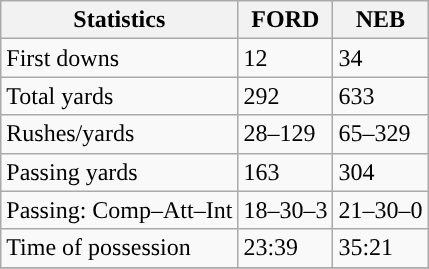<table class="wikitable" style="float: left;">
<tr>
<th>Statistics</th>
<th>FORD</th>
<th>NEB</th>
</tr>
<tr>
<td>First downs</td>
<td>12</td>
<td>34</td>
</tr>
<tr>
<td>Total yards</td>
<td>292</td>
<td>633</td>
</tr>
<tr>
<td>Rushes/yards</td>
<td>28–129</td>
<td>65–329</td>
</tr>
<tr>
<td>Passing yards</td>
<td>163</td>
<td>304</td>
</tr>
<tr>
<td>Passing: Comp–Att–Int</td>
<td>18–30–3</td>
<td>21–30–0</td>
</tr>
<tr>
<td>Time of possession</td>
<td>23:39</td>
<td>35:21</td>
</tr>
<tr>
</tr>
</table>
